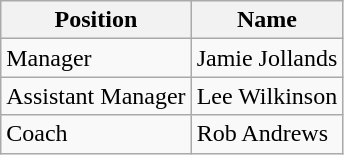<table class="wikitable">
<tr>
<th>Position</th>
<th>Name</th>
</tr>
<tr>
<td>Manager</td>
<td>Jamie Jollands</td>
</tr>
<tr>
<td>Assistant Manager</td>
<td>Lee Wilkinson</td>
</tr>
<tr>
<td>Coach</td>
<td>Rob Andrews</td>
</tr>
</table>
